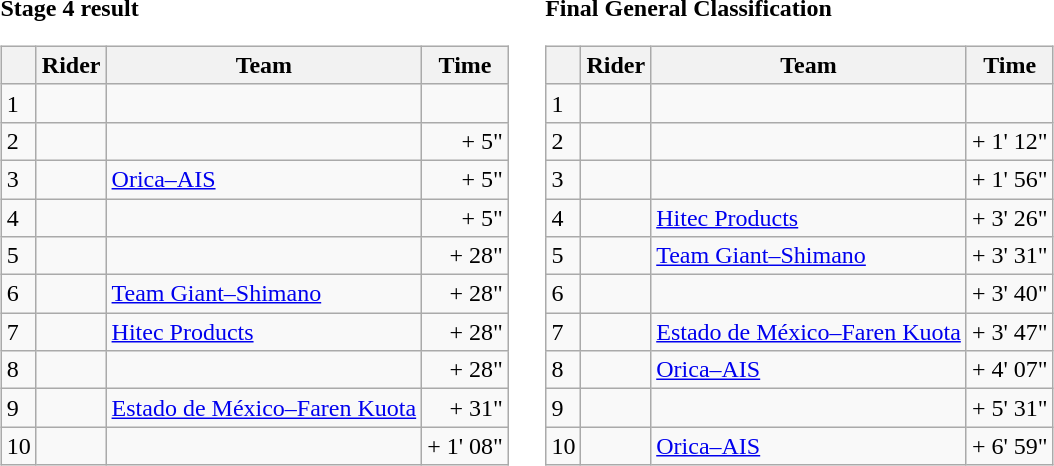<table>
<tr>
<td><strong>Stage 4 result</strong><br><table class="wikitable">
<tr>
<th></th>
<th>Rider</th>
<th>Team</th>
<th>Time</th>
</tr>
<tr>
<td>1</td>
<td></td>
<td></td>
<td align="right"></td>
</tr>
<tr>
<td>2</td>
<td></td>
<td></td>
<td align="right">+ 5"</td>
</tr>
<tr>
<td>3</td>
<td></td>
<td><a href='#'>Orica–AIS</a></td>
<td align="right">+ 5"</td>
</tr>
<tr>
<td>4</td>
<td></td>
<td></td>
<td align="right">+ 5"</td>
</tr>
<tr>
<td>5</td>
<td></td>
<td></td>
<td align="right">+ 28"</td>
</tr>
<tr>
<td>6</td>
<td></td>
<td><a href='#'>Team Giant–Shimano</a></td>
<td align="right">+ 28"</td>
</tr>
<tr>
<td>7</td>
<td></td>
<td><a href='#'>Hitec Products</a></td>
<td align="right">+ 28"</td>
</tr>
<tr>
<td>8</td>
<td></td>
<td></td>
<td align="right">+ 28"</td>
</tr>
<tr>
<td>9</td>
<td></td>
<td><a href='#'>Estado de México–Faren Kuota</a></td>
<td align="right">+ 31"</td>
</tr>
<tr>
<td>10</td>
<td></td>
<td></td>
<td align="right">+ 1' 08"</td>
</tr>
</table>
</td>
<td></td>
<td><strong>Final General Classification</strong><br><table class="wikitable">
<tr>
<th></th>
<th>Rider</th>
<th>Team</th>
<th>Time</th>
</tr>
<tr>
<td>1</td>
<td></td>
<td></td>
<td align="right"></td>
</tr>
<tr>
<td>2</td>
<td></td>
<td></td>
<td align="right">+ 1' 12"</td>
</tr>
<tr>
<td>3</td>
<td></td>
<td></td>
<td align="right">+ 1' 56"</td>
</tr>
<tr>
<td>4</td>
<td></td>
<td><a href='#'>Hitec Products</a></td>
<td align="right">+ 3' 26"</td>
</tr>
<tr>
<td>5</td>
<td></td>
<td><a href='#'>Team Giant–Shimano</a></td>
<td align="right">+ 3' 31"</td>
</tr>
<tr>
<td>6</td>
<td></td>
<td></td>
<td align="right">+ 3' 40"</td>
</tr>
<tr>
<td>7</td>
<td></td>
<td><a href='#'>Estado de México–Faren Kuota</a></td>
<td align="right">+ 3' 47"</td>
</tr>
<tr>
<td>8</td>
<td></td>
<td><a href='#'>Orica–AIS</a></td>
<td align="right">+ 4' 07"</td>
</tr>
<tr>
<td>9</td>
<td></td>
<td></td>
<td align="right">+ 5' 31"</td>
</tr>
<tr>
<td>10</td>
<td></td>
<td><a href='#'>Orica–AIS</a></td>
<td align="right">+ 6' 59"</td>
</tr>
</table>
</td>
</tr>
</table>
